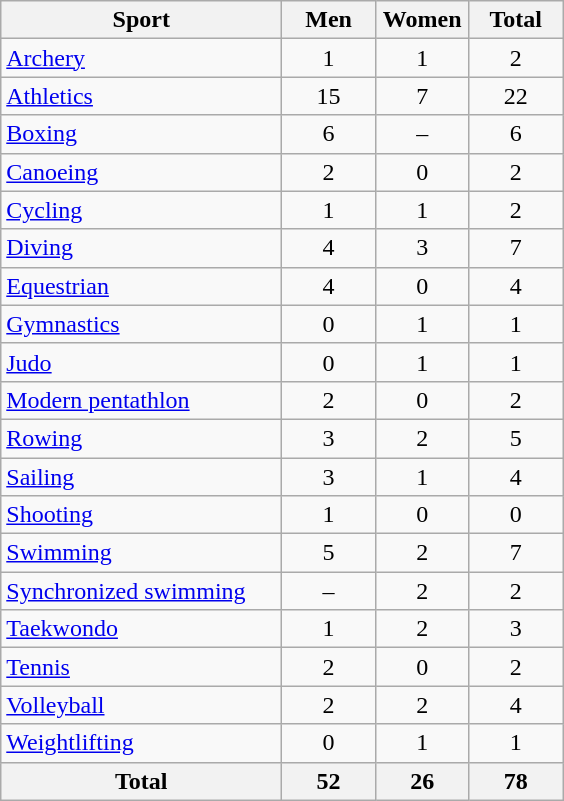<table class="wikitable sortable" style="text-align:center;">
<tr>
<th width=180>Sport</th>
<th width=55>Men</th>
<th width=55>Women</th>
<th width=55>Total</th>
</tr>
<tr>
<td align=left><a href='#'>Archery</a></td>
<td>1</td>
<td>1</td>
<td>2</td>
</tr>
<tr>
<td align=left><a href='#'>Athletics</a></td>
<td>15</td>
<td>7</td>
<td>22</td>
</tr>
<tr>
<td align=left><a href='#'>Boxing</a></td>
<td>6</td>
<td>–</td>
<td>6</td>
</tr>
<tr>
<td align=left><a href='#'>Canoeing</a></td>
<td>2</td>
<td>0</td>
<td>2</td>
</tr>
<tr>
<td align=left><a href='#'>Cycling</a></td>
<td>1</td>
<td>1</td>
<td>2</td>
</tr>
<tr>
<td align=left><a href='#'>Diving</a></td>
<td>4</td>
<td>3</td>
<td>7</td>
</tr>
<tr>
<td align=left><a href='#'>Equestrian</a></td>
<td>4</td>
<td>0</td>
<td>4</td>
</tr>
<tr>
<td align=left><a href='#'>Gymnastics</a></td>
<td>0</td>
<td>1</td>
<td>1</td>
</tr>
<tr>
<td align=left><a href='#'>Judo</a></td>
<td>0</td>
<td>1</td>
<td>1</td>
</tr>
<tr>
<td align=left><a href='#'>Modern pentathlon</a></td>
<td>2</td>
<td>0</td>
<td>2</td>
</tr>
<tr>
<td align=left><a href='#'>Rowing</a></td>
<td>3</td>
<td>2</td>
<td>5</td>
</tr>
<tr>
<td align=left><a href='#'>Sailing</a></td>
<td>3</td>
<td>1</td>
<td>4</td>
</tr>
<tr>
<td align=left><a href='#'>Shooting</a></td>
<td>1</td>
<td>0</td>
<td>0</td>
</tr>
<tr>
<td align=left><a href='#'>Swimming</a></td>
<td>5</td>
<td>2</td>
<td>7</td>
</tr>
<tr>
<td align=left><a href='#'>Synchronized swimming</a></td>
<td>–</td>
<td>2</td>
<td>2</td>
</tr>
<tr>
<td align=left><a href='#'>Taekwondo</a></td>
<td>1</td>
<td>2</td>
<td>3</td>
</tr>
<tr>
<td align=left><a href='#'>Tennis</a></td>
<td>2</td>
<td>0</td>
<td>2</td>
</tr>
<tr>
<td align=left><a href='#'>Volleyball</a></td>
<td>2</td>
<td>2</td>
<td>4</td>
</tr>
<tr>
<td align=left><a href='#'>Weightlifting</a></td>
<td>0</td>
<td>1</td>
<td>1</td>
</tr>
<tr>
<th>Total</th>
<th>52</th>
<th>26</th>
<th>78</th>
</tr>
</table>
